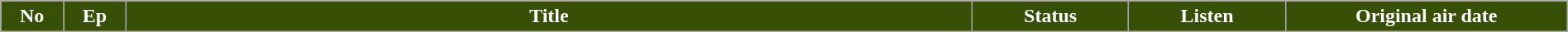<table class="wikitable plainrowheaders" style="width:100%; background:#FFFFFF">
<tr style="color:#FFFFFF">
<th style="background:#385006; width:4%">No</th>
<th style="background:#385006; width:4%">Ep</th>
<th style="background:#385006">Title</th>
<th style="background:#385006; width:10%">Status</th>
<th style="background:#385006; width:10%">Listen</th>
<th style="background:#385006; width:18%">Original air date<br>














</th>
</tr>
</table>
